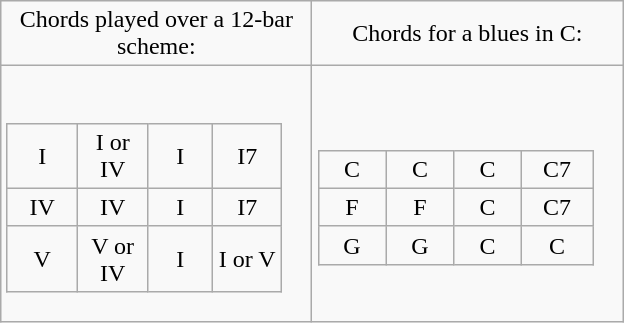<table class="wikitable floatright">
<tr>
<td style="width:200px; text-align:center;">Chords played over a 12-bar scheme:</td>
<td style="width:200px; text-align:center;">Chords for a blues in C:</td>
</tr>
<tr>
<td align=center><br><table class="wikitable">
<tr style="text-align:center;">
<td style="width:50px;">I</td>
<td style="width:50px;">I or IV</td>
<td style="width:50px;">I</td>
<td style="width:50px;">I7</td>
</tr>
<tr style="text-align:center;">
<td style="width:50px;">IV</td>
<td style="width:50px;">IV</td>
<td style="width:50px;">I</td>
<td style="width:50px;">I7</td>
</tr>
<tr style="text-align:center;">
<td style="width:50px;">V</td>
<td style="width:50px;">V or IV</td>
<td style="width:50px;">I</td>
<td style="width:50px;">I or V</td>
</tr>
</table>
</td>
<td align=center><br><table class="wikitable">
<tr style="text-align:center;">
<td style="width:50px;">C</td>
<td style="width:50px;">C</td>
<td style="width:50px;">C</td>
<td style="width:50px;">C7</td>
</tr>
<tr style="text-align:center;">
<td style="width:50px;">F</td>
<td style="width:50px;">F</td>
<td style="width:50px;">C</td>
<td style="width:50px;">C7</td>
</tr>
<tr style="text-align:center;">
<td style="width:50px;">G</td>
<td style="width:50px;">G</td>
<td style="width:50px;">C</td>
<td style="width:50px;">C</td>
</tr>
</table>
</td>
</tr>
</table>
